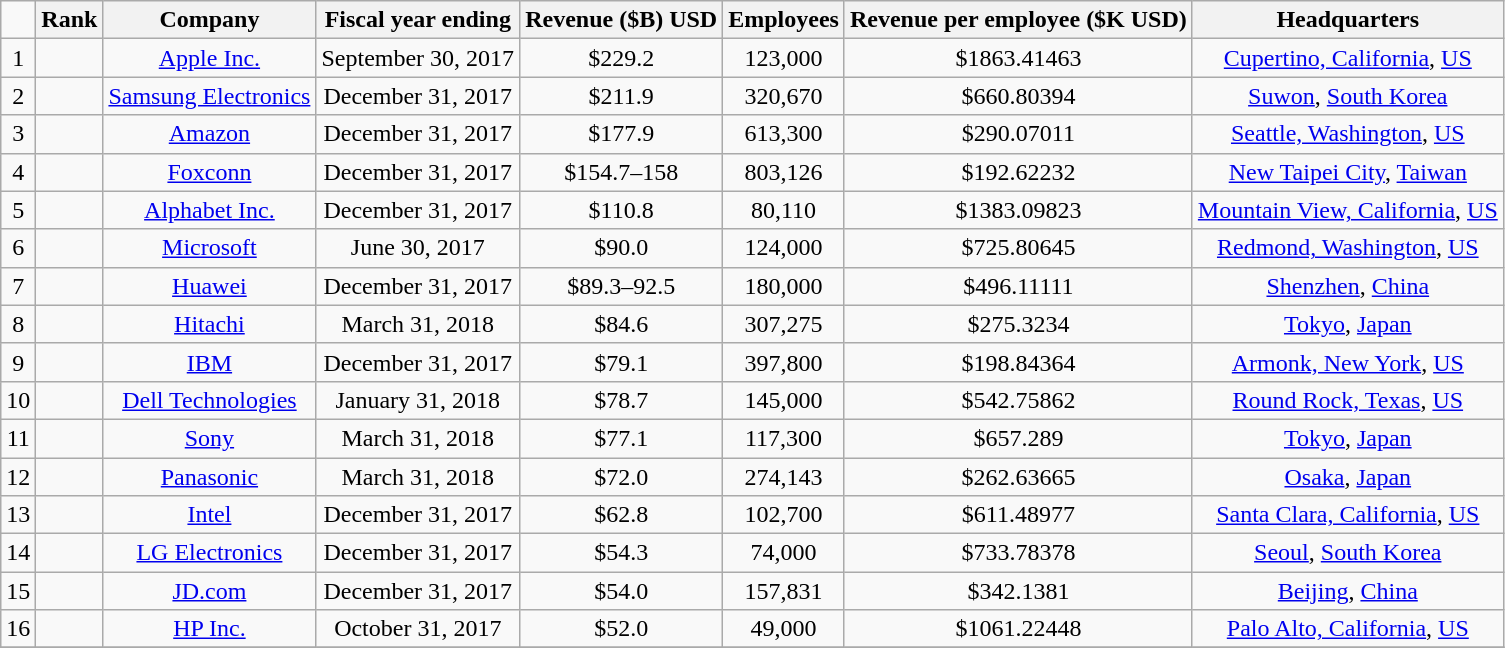<table class="wikitable sortable plainrowheads" style="text-align:center">
<tr>
<td></td>
<th>Rank</th>
<th>Company</th>
<th>Fiscal year ending</th>
<th>Revenue ($B) USD</th>
<th>Employees</th>
<th>Revenue per employee ($K USD)</th>
<th>Headquarters</th>
</tr>
<tr>
<td>1</td>
<td></td>
<td><a href='#'>Apple Inc.</a></td>
<td>September 30, 2017</td>
<td>$229.2</td>
<td>123,000</td>
<td>$1863.41463</td>
<td><a href='#'>Cupertino, California</a>, <a href='#'>US</a></td>
</tr>
<tr>
<td>2</td>
<td></td>
<td><a href='#'>Samsung Electronics</a></td>
<td>December 31, 2017</td>
<td>$211.9</td>
<td>320,670</td>
<td>$660.80394</td>
<td><a href='#'>Suwon</a>, <a href='#'>South Korea</a></td>
</tr>
<tr>
<td>3</td>
<td></td>
<td><a href='#'>Amazon</a></td>
<td>December 31, 2017</td>
<td>$177.9</td>
<td>613,300</td>
<td>$290.07011</td>
<td><a href='#'>Seattle, Washington</a>, <a href='#'>US</a></td>
</tr>
<tr>
<td>4</td>
<td></td>
<td><a href='#'>Foxconn</a></td>
<td>December 31, 2017</td>
<td>$154.7–158</td>
<td>803,126</td>
<td>$192.62232</td>
<td><a href='#'>New Taipei City</a>, <a href='#'>Taiwan</a></td>
</tr>
<tr>
<td>5</td>
<td></td>
<td><a href='#'>Alphabet Inc.</a></td>
<td>December 31, 2017</td>
<td>$110.8</td>
<td>80,110</td>
<td>$1383.09823</td>
<td><a href='#'>Mountain View, California</a>, <a href='#'>US</a></td>
</tr>
<tr>
<td>6</td>
<td></td>
<td><a href='#'>Microsoft</a></td>
<td>June 30, 2017</td>
<td>$90.0</td>
<td>124,000</td>
<td>$725.80645</td>
<td><a href='#'>Redmond, Washington</a>, <a href='#'>US</a></td>
</tr>
<tr>
<td>7</td>
<td></td>
<td><a href='#'>Huawei</a></td>
<td>December 31, 2017</td>
<td>$89.3–92.5</td>
<td>180,000</td>
<td>$496.11111</td>
<td><a href='#'>Shenzhen</a>, <a href='#'>China</a></td>
</tr>
<tr>
<td>8</td>
<td></td>
<td><a href='#'>Hitachi</a></td>
<td>March 31, 2018</td>
<td>$84.6</td>
<td>307,275</td>
<td>$275.3234</td>
<td><a href='#'>Tokyo</a>, <a href='#'>Japan</a></td>
</tr>
<tr>
<td>9</td>
<td></td>
<td><a href='#'>IBM</a></td>
<td>December 31, 2017</td>
<td>$79.1</td>
<td>397,800</td>
<td>$198.84364</td>
<td><a href='#'>Armonk, New York</a>, <a href='#'>US</a></td>
</tr>
<tr>
<td>10</td>
<td></td>
<td><a href='#'>Dell Technologies</a></td>
<td>January 31, 2018</td>
<td>$78.7</td>
<td>145,000</td>
<td>$542.75862</td>
<td><a href='#'>Round Rock, Texas</a>, <a href='#'>US</a></td>
</tr>
<tr>
<td>11</td>
<td></td>
<td><a href='#'>Sony</a></td>
<td>March 31, 2018</td>
<td>$77.1</td>
<td>117,300</td>
<td>$657.289</td>
<td><a href='#'>Tokyo</a>, <a href='#'>Japan</a></td>
</tr>
<tr>
<td>12</td>
<td></td>
<td><a href='#'>Panasonic</a></td>
<td>March 31, 2018</td>
<td>$72.0</td>
<td>274,143</td>
<td>$262.63665</td>
<td><a href='#'>Osaka</a>, <a href='#'>Japan</a></td>
</tr>
<tr>
<td>13</td>
<td></td>
<td><a href='#'>Intel</a></td>
<td>December 31, 2017</td>
<td>$62.8</td>
<td>102,700</td>
<td>$611.48977</td>
<td><a href='#'>Santa Clara, California</a>, <a href='#'>US</a></td>
</tr>
<tr>
<td>14</td>
<td></td>
<td><a href='#'>LG Electronics</a></td>
<td>December 31, 2017</td>
<td>$54.3</td>
<td>74,000</td>
<td>$733.78378</td>
<td><a href='#'>Seoul</a>, <a href='#'>South Korea</a></td>
</tr>
<tr>
<td>15</td>
<td></td>
<td><a href='#'>JD.com</a></td>
<td>December 31, 2017</td>
<td>$54.0</td>
<td>157,831</td>
<td>$342.1381</td>
<td><a href='#'>Beijing</a>, <a href='#'>China</a></td>
</tr>
<tr>
<td>16</td>
<td></td>
<td><a href='#'>HP Inc.</a></td>
<td>October 31, 2017</td>
<td>$52.0</td>
<td>49,000</td>
<td>$1061.22448</td>
<td><a href='#'>Palo Alto, California</a>, <a href='#'>US</a></td>
</tr>
<tr>
</tr>
</table>
